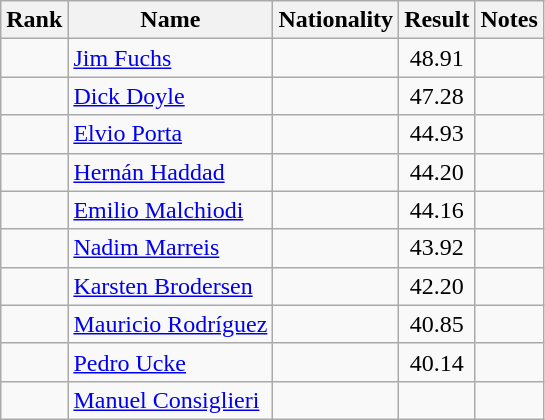<table class="wikitable sortable" style="text-align:center">
<tr>
<th>Rank</th>
<th>Name</th>
<th>Nationality</th>
<th>Result</th>
<th>Notes</th>
</tr>
<tr>
<td></td>
<td align=left><a href='#'>Jim Fuchs</a></td>
<td align=left></td>
<td>48.91</td>
<td></td>
</tr>
<tr>
<td></td>
<td align=left><a href='#'>Dick Doyle</a></td>
<td align=left></td>
<td>47.28</td>
<td></td>
</tr>
<tr>
<td></td>
<td align=left><a href='#'>Elvio Porta</a></td>
<td align=left></td>
<td>44.93</td>
<td></td>
</tr>
<tr>
<td></td>
<td align=left><a href='#'>Hernán Haddad</a></td>
<td align=left></td>
<td>44.20</td>
<td></td>
</tr>
<tr>
<td></td>
<td align=left><a href='#'>Emilio Malchiodi</a></td>
<td align=left></td>
<td>44.16</td>
<td></td>
</tr>
<tr>
<td></td>
<td align=left><a href='#'>Nadim Marreis</a></td>
<td align=left></td>
<td>43.92</td>
<td></td>
</tr>
<tr>
<td></td>
<td align=left><a href='#'>Karsten Brodersen</a></td>
<td align=left></td>
<td>42.20</td>
<td></td>
</tr>
<tr>
<td></td>
<td align=left><a href='#'>Mauricio Rodríguez</a></td>
<td align=left></td>
<td>40.85</td>
<td></td>
</tr>
<tr>
<td></td>
<td align=left><a href='#'>Pedro Ucke</a></td>
<td align=left></td>
<td>40.14</td>
<td></td>
</tr>
<tr>
<td></td>
<td align=left><a href='#'>Manuel Consiglieri</a></td>
<td align=left></td>
<td></td>
<td></td>
</tr>
</table>
